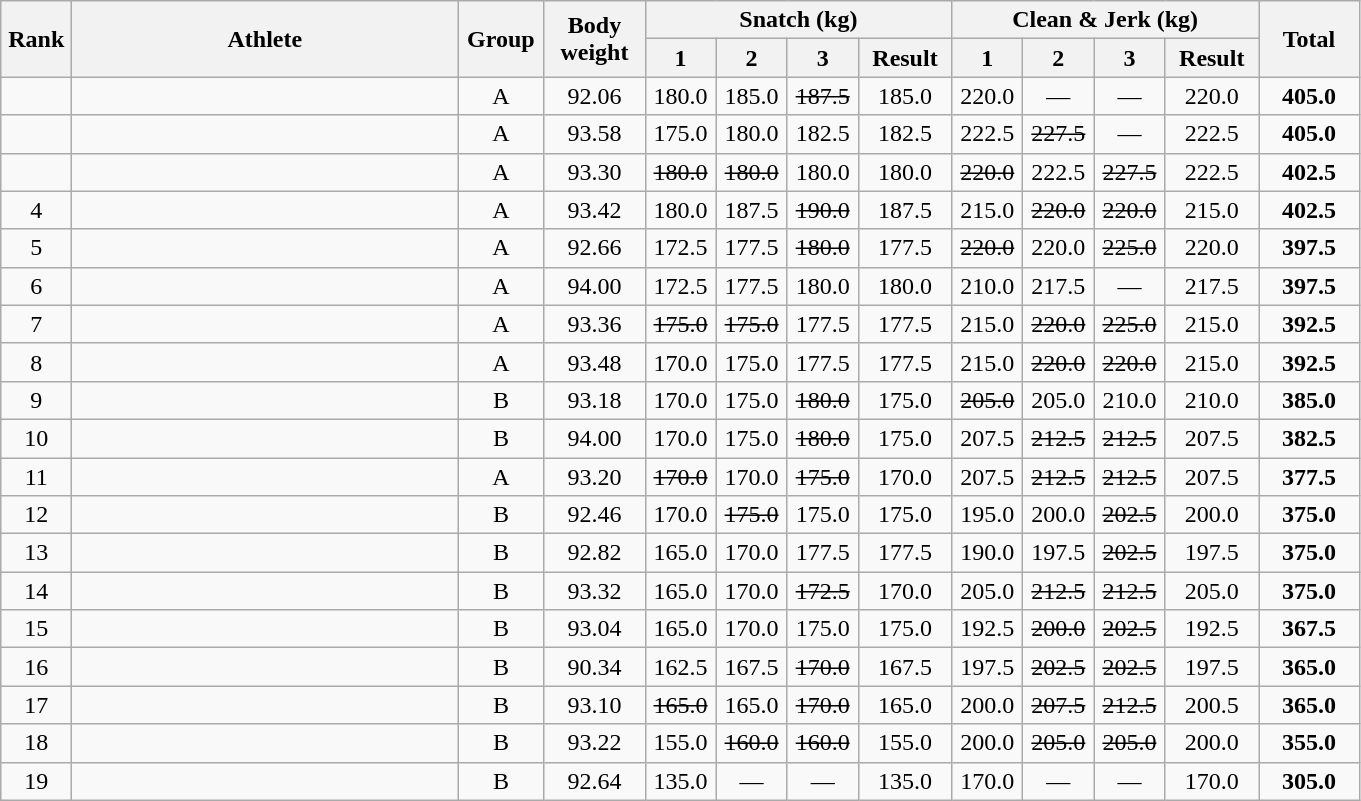<table class = "wikitable" style="text-align:center;">
<tr>
<th rowspan=2 width=40>Rank</th>
<th rowspan=2 width=250>Athlete</th>
<th rowspan=2 width=50>Group</th>
<th rowspan=2 width=60>Body weight</th>
<th colspan=4>Snatch (kg)</th>
<th colspan=4>Clean & Jerk (kg)</th>
<th rowspan=2 width=60>Total</th>
</tr>
<tr>
<th width=40>1</th>
<th width=40>2</th>
<th width=40>3</th>
<th width=55>Result</th>
<th width=40>1</th>
<th width=40>2</th>
<th width=40>3</th>
<th width=55>Result</th>
</tr>
<tr>
<td></td>
<td align=left></td>
<td>A</td>
<td>92.06</td>
<td>180.0</td>
<td>185.0</td>
<td><s>187.5</s></td>
<td>185.0</td>
<td>220.0</td>
<td>—</td>
<td>—</td>
<td>220.0</td>
<td><strong>405.0 </strong></td>
</tr>
<tr>
<td></td>
<td align=left></td>
<td>A</td>
<td>93.58</td>
<td>175.0</td>
<td>180.0</td>
<td>182.5</td>
<td>182.5</td>
<td>222.5</td>
<td><s>227.5</s></td>
<td>—</td>
<td>222.5</td>
<td><strong>405.0 </strong></td>
</tr>
<tr>
<td></td>
<td align=left></td>
<td>A</td>
<td>93.30</td>
<td><s>180.0</s></td>
<td><s>180.0</s></td>
<td>180.0</td>
<td>180.0</td>
<td><s>220.0</s></td>
<td>222.5</td>
<td><s>227.5</s></td>
<td>222.5</td>
<td><strong>402.5 </strong></td>
</tr>
<tr>
<td>4</td>
<td align=left></td>
<td>A</td>
<td>93.42</td>
<td>180.0</td>
<td>187.5</td>
<td><s>190.0</s></td>
<td>187.5</td>
<td>215.0</td>
<td><s>220.0</s></td>
<td><s>220.0</s></td>
<td>215.0</td>
<td><strong>402.5 </strong></td>
</tr>
<tr>
<td>5</td>
<td align=left></td>
<td>A</td>
<td>92.66</td>
<td>172.5</td>
<td>177.5</td>
<td><s>180.0</s></td>
<td>177.5</td>
<td><s>220.0</s></td>
<td>220.0</td>
<td><s>225.0</s></td>
<td>220.0</td>
<td><strong>397.5 </strong></td>
</tr>
<tr>
<td>6</td>
<td align=left></td>
<td>A</td>
<td>94.00</td>
<td>172.5</td>
<td>177.5</td>
<td>180.0</td>
<td>180.0</td>
<td>210.0</td>
<td>217.5</td>
<td>—</td>
<td>217.5</td>
<td><strong>397.5 </strong></td>
</tr>
<tr>
<td>7</td>
<td align=left></td>
<td>A</td>
<td>93.36</td>
<td><s>175.0</s></td>
<td><s>175.0</s></td>
<td>177.5</td>
<td>177.5</td>
<td>215.0</td>
<td><s>220.0</s></td>
<td><s>225.0</s></td>
<td>215.0</td>
<td><strong>392.5 </strong></td>
</tr>
<tr>
<td>8</td>
<td align=left></td>
<td>A</td>
<td>93.48</td>
<td>170.0</td>
<td>175.0</td>
<td>177.5</td>
<td>177.5</td>
<td>215.0</td>
<td><s>220.0</s></td>
<td><s>220.0</s></td>
<td>215.0</td>
<td><strong>392.5 </strong></td>
</tr>
<tr>
<td>9</td>
<td align=left></td>
<td>B</td>
<td>93.18</td>
<td>170.0</td>
<td>175.0</td>
<td><s>180.0</s></td>
<td>175.0</td>
<td><s>205.0</s></td>
<td>205.0</td>
<td>210.0</td>
<td>210.0</td>
<td><strong>385.0 </strong></td>
</tr>
<tr>
<td>10</td>
<td align=left></td>
<td>B</td>
<td>94.00</td>
<td>170.0</td>
<td>175.0</td>
<td><s>180.0</s></td>
<td>175.0</td>
<td>207.5</td>
<td><s>212.5</s></td>
<td><s>212.5</s></td>
<td>207.5</td>
<td><strong>382.5 </strong></td>
</tr>
<tr>
<td>11</td>
<td align=left></td>
<td>A</td>
<td>93.20</td>
<td><s>170.0</s></td>
<td>170.0</td>
<td><s>175.0</s></td>
<td>170.0</td>
<td>207.5</td>
<td><s>212.5</s></td>
<td><s>212.5</s></td>
<td>207.5</td>
<td><strong>377.5 </strong></td>
</tr>
<tr>
<td>12</td>
<td align=left></td>
<td>B</td>
<td>92.46</td>
<td>170.0</td>
<td><s>175.0</s></td>
<td>175.0</td>
<td>175.0</td>
<td>195.0</td>
<td>200.0</td>
<td><s>202.5</s></td>
<td>200.0</td>
<td><strong>375.0 </strong></td>
</tr>
<tr>
<td>13</td>
<td align=left></td>
<td>B</td>
<td>92.82</td>
<td>165.0</td>
<td>170.0</td>
<td>177.5</td>
<td>177.5</td>
<td>190.0</td>
<td>197.5</td>
<td><s>202.5</s></td>
<td>197.5</td>
<td><strong>375.0 </strong></td>
</tr>
<tr>
<td>14</td>
<td align=left></td>
<td>B</td>
<td>93.32</td>
<td>165.0</td>
<td>170.0</td>
<td><s>172.5</s></td>
<td>170.0</td>
<td>205.0</td>
<td><s>212.5</s></td>
<td><s>212.5</s></td>
<td>205.0</td>
<td><strong>375.0 </strong></td>
</tr>
<tr>
<td>15</td>
<td align=left></td>
<td>B</td>
<td>93.04</td>
<td>165.0</td>
<td>170.0</td>
<td>175.0</td>
<td>175.0</td>
<td>192.5</td>
<td><s>200.0</s></td>
<td><s>202.5</s></td>
<td>192.5</td>
<td><strong>367.5 </strong></td>
</tr>
<tr>
<td>16</td>
<td align=left></td>
<td>B</td>
<td>90.34</td>
<td>162.5</td>
<td>167.5</td>
<td><s>170.0</s></td>
<td>167.5</td>
<td>197.5</td>
<td><s>202.5</s></td>
<td><s>202.5</s></td>
<td>197.5</td>
<td><strong>365.0 </strong></td>
</tr>
<tr>
<td>17</td>
<td align=left></td>
<td>B</td>
<td>93.10</td>
<td><s>165.0</s></td>
<td>165.0</td>
<td><s>170.0</s></td>
<td>165.0</td>
<td>200.0</td>
<td><s>207.5</s></td>
<td><s>212.5</s></td>
<td>200.5</td>
<td><strong>365.0 </strong></td>
</tr>
<tr>
<td>18</td>
<td align=left></td>
<td>B</td>
<td>93.22</td>
<td>155.0</td>
<td><s>160.0</s></td>
<td><s>160.0</s></td>
<td>155.0</td>
<td>200.0</td>
<td><s>205.0</s></td>
<td><s>205.0</s></td>
<td>200.0</td>
<td><strong>355.0 </strong></td>
</tr>
<tr>
<td>19</td>
<td align=left></td>
<td>B</td>
<td>92.64</td>
<td>135.0</td>
<td>—</td>
<td>—</td>
<td>135.0</td>
<td>170.0</td>
<td>—</td>
<td>—</td>
<td>170.0</td>
<td><strong>305.0</strong></td>
</tr>
</table>
